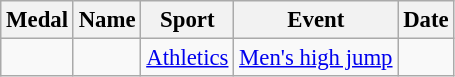<table class="wikitable sortable" style="font-size: 95%;">
<tr>
<th>Medal</th>
<th>Name</th>
<th>Sport</th>
<th>Event</th>
<th>Date</th>
</tr>
<tr>
<td></td>
<td></td>
<td><a href='#'>Athletics</a></td>
<td><a href='#'>Men's high jump</a></td>
<td></td>
</tr>
</table>
